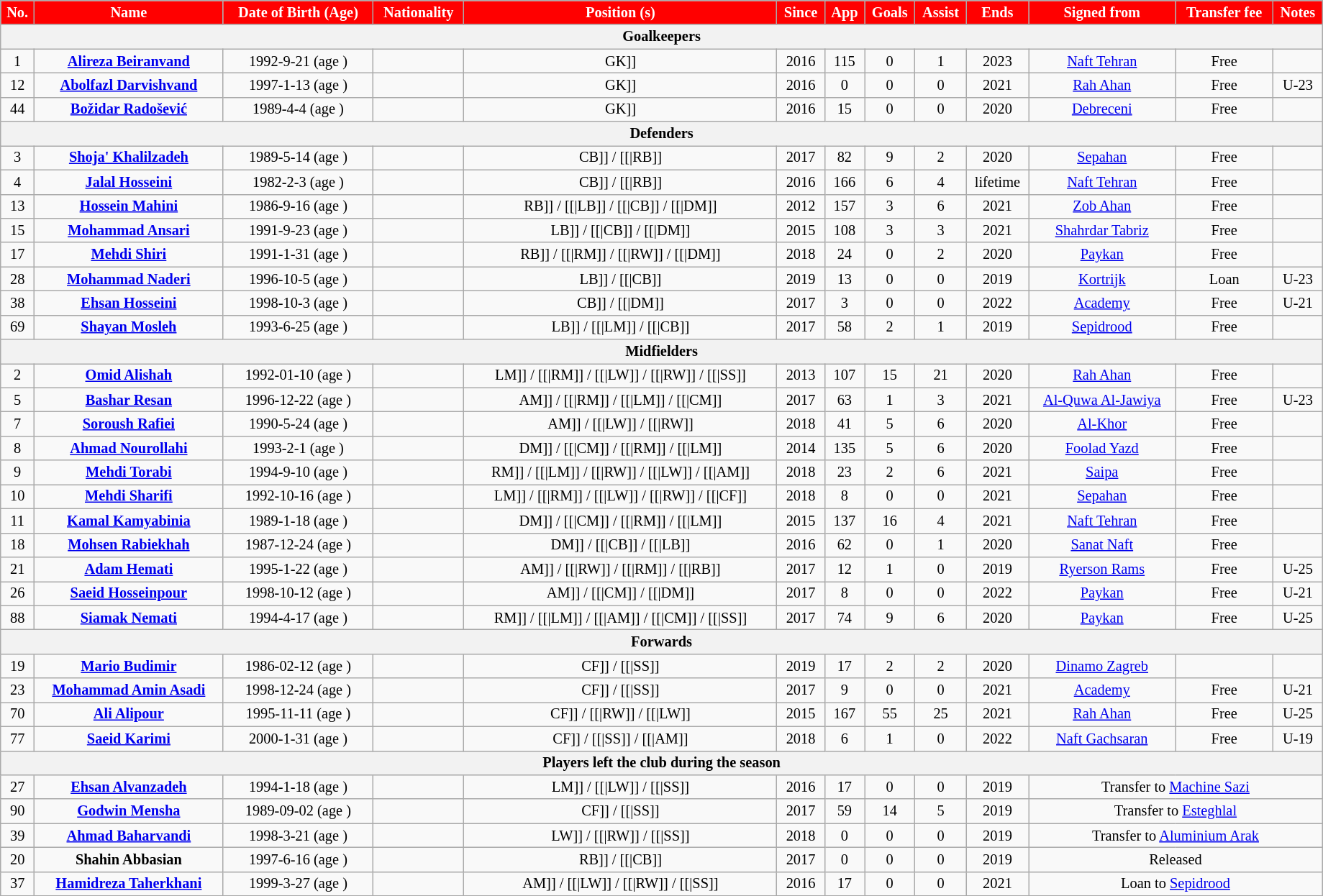<table class="wikitable"  style="text-align:center; font-size:85%; width:97%;">
<tr>
<th style="background: #f00; color:#fff" align=Left>No.</th>
<th style="background: #f00; color:#fff" align=Left>Name</th>
<th style="background: #f00; color:#fff" align=Left>Date of Birth (Age)</th>
<th style="background: #f00; color:#fff" align=Left>Nationality</th>
<th style="background: #f00; color:#fff" align=Left>Position (s)</th>
<th style="background: #f00; color:#fff" align=Left>Since</th>
<th style="background: #f00; color:#fff" align=Left>App</th>
<th style="background: #f00; color:#fff" align=Left>Goals</th>
<th style="background: #f00; color:#fff" align=Left>Assist</th>
<th style="background: #f00; color:#fff" align=Left>Ends</th>
<th style="background: #f00; color:#fff" align=Left>Signed from</th>
<th style="background: #f00; color:#fff" align=Left>Transfer fee</th>
<th style="background: #f00; color:#fff" align=Left>Notes</th>
</tr>
<tr>
<th colspan=13>Goalkeepers</th>
</tr>
<tr>
<td>1</td>
<td><strong><a href='#'>Alireza Beiranvand</a></strong></td>
<td>1992-9-21  (age )</td>
<td></td>
<td [[>GK]]</td>
<td>2016</td>
<td>115</td>
<td>0</td>
<td>1</td>
<td>2023</td>
<td><a href='#'>Naft Tehran</a></td>
<td>Free</td>
<td></td>
</tr>
<tr>
<td>12</td>
<td><strong><a href='#'>Abolfazl Darvishvand</a></strong></td>
<td>1997-1-13 (age )</td>
<td></td>
<td [[>GK]]</td>
<td>2016</td>
<td>0</td>
<td>0</td>
<td>0</td>
<td>2021</td>
<td><a href='#'>Rah Ahan</a></td>
<td>Free</td>
<td>U-23</td>
</tr>
<tr>
<td>44</td>
<td><strong><a href='#'>Božidar Radošević</a></strong></td>
<td>1989-4-4 (age )</td>
<td></td>
<td [[>GK]]</td>
<td>2016</td>
<td>15</td>
<td>0</td>
<td>0</td>
<td>2020</td>
<td> <a href='#'>Debreceni</a></td>
<td>Free</td>
<td></td>
</tr>
<tr>
<th colspan=13>Defenders</th>
</tr>
<tr>
<td>3</td>
<td><strong><a href='#'>Shoja' Khalilzadeh</a></strong></td>
<td>1989-5-14  (age )</td>
<td></td>
<td [[>CB]] / [[|RB]]</td>
<td>2017</td>
<td>82</td>
<td>9</td>
<td>2</td>
<td>2020</td>
<td><a href='#'>Sepahan</a></td>
<td>Free</td>
<td></td>
</tr>
<tr>
<td>4</td>
<td><strong><a href='#'>Jalal Hosseini</a></strong></td>
<td>1982-2-3  (age )</td>
<td></td>
<td [[>CB]] / [[|RB]]</td>
<td>2016</td>
<td>166</td>
<td>6</td>
<td>4</td>
<td>lifetime</td>
<td><a href='#'>Naft Tehran</a></td>
<td>Free</td>
<td></td>
</tr>
<tr>
<td>13</td>
<td><strong><a href='#'>Hossein Mahini</a></strong></td>
<td>1986-9-16  (age )</td>
<td></td>
<td [[>RB]] / [[|LB]] / [[|CB]] / [[|DM]]</td>
<td>2012</td>
<td>157</td>
<td>3</td>
<td>6</td>
<td>2021</td>
<td><a href='#'>Zob Ahan</a></td>
<td>Free</td>
<td></td>
</tr>
<tr>
<td>15</td>
<td><strong><a href='#'>Mohammad Ansari</a></strong></td>
<td>1991-9-23  (age )</td>
<td></td>
<td [[>LB]] / [[|CB]]  / [[|DM]]</td>
<td>2015</td>
<td>108</td>
<td>3</td>
<td>3</td>
<td>2021</td>
<td><a href='#'>Shahrdar Tabriz</a></td>
<td>Free</td>
<td></td>
</tr>
<tr>
<td>17</td>
<td><strong><a href='#'>Mehdi Shiri</a></strong></td>
<td>1991-1-31  (age )</td>
<td></td>
<td [[>RB]] / [[|RM]] / [[|RW]] / [[|DM]]</td>
<td>2018</td>
<td>24</td>
<td>0</td>
<td>2</td>
<td>2020</td>
<td><a href='#'>Paykan</a></td>
<td>Free</td>
<td></td>
</tr>
<tr>
<td>28</td>
<td><strong><a href='#'>Mohammad Naderi</a></strong></td>
<td>1996-10-5  (age )</td>
<td></td>
<td [[>LB]] / [[|CB]]</td>
<td>2019</td>
<td>13</td>
<td>0</td>
<td>0</td>
<td>2019</td>
<td> <a href='#'>Kortrijk</a></td>
<td>Loan</td>
<td>U-23</td>
</tr>
<tr>
<td>38</td>
<td><strong><a href='#'>Ehsan Hosseini</a></strong></td>
<td>1998-10-3  (age )</td>
<td></td>
<td [[>CB]] / [[|DM]]</td>
<td>2017</td>
<td>3</td>
<td>0</td>
<td>0</td>
<td>2022</td>
<td><a href='#'>Academy</a></td>
<td>Free</td>
<td>U-21</td>
</tr>
<tr>
<td>69</td>
<td><strong><a href='#'>Shayan Mosleh</a></strong></td>
<td>1993-6-25  (age )</td>
<td></td>
<td [[>LB]] / [[|LM]] / [[|CB]]</td>
<td>2017</td>
<td>58</td>
<td>2</td>
<td>1</td>
<td>2019</td>
<td><a href='#'>Sepidrood</a></td>
<td>Free</td>
<td></td>
</tr>
<tr>
<th colspan=13>Midfielders</th>
</tr>
<tr>
<td>2</td>
<td><strong><a href='#'>Omid Alishah</a></strong></td>
<td>1992-01-10  (age )</td>
<td></td>
<td [[>LM]] / [[|RM]] / [[|LW]] / [[|RW]] / [[|SS]]</td>
<td>2013</td>
<td>107</td>
<td>15</td>
<td>21</td>
<td>2020</td>
<td><a href='#'>Rah Ahan</a></td>
<td>Free</td>
<td></td>
</tr>
<tr>
<td>5</td>
<td><strong><a href='#'>Bashar Resan</a></strong></td>
<td>1996-12-22  (age )</td>
<td></td>
<td [[>AM]] / [[|RM]] / [[|LM]] / [[|CM]]</td>
<td>2017</td>
<td>63</td>
<td>1</td>
<td>3</td>
<td>2021</td>
<td> <a href='#'>Al-Quwa Al-Jawiya</a></td>
<td>Free</td>
<td>U-23</td>
</tr>
<tr>
<td>7</td>
<td><strong><a href='#'>Soroush Rafiei</a></strong></td>
<td>1990-5-24  (age )</td>
<td></td>
<td [[>AM]]  / [[|LW]]  / [[|RW]]</td>
<td>2018</td>
<td>41</td>
<td>5</td>
<td>6</td>
<td>2020</td>
<td> <a href='#'>Al-Khor</a></td>
<td>Free</td>
<td></td>
</tr>
<tr>
<td>8</td>
<td><strong><a href='#'>Ahmad Nourollahi</a></strong></td>
<td>1993-2-1  (age )</td>
<td></td>
<td [[>DM]] / [[|CM]] / [[|RM]] / [[|LM]]</td>
<td>2014</td>
<td>135</td>
<td>5</td>
<td>6</td>
<td>2020</td>
<td><a href='#'>Foolad Yazd</a></td>
<td>Free</td>
<td></td>
</tr>
<tr>
<td>9</td>
<td><strong><a href='#'>Mehdi Torabi</a></strong></td>
<td>1994-9-10  (age )</td>
<td></td>
<td [[>RM]] / [[|LM]] / [[|RW]] / [[|LW]] / [[|AM]]</td>
<td>2018</td>
<td>23</td>
<td>2</td>
<td>6</td>
<td>2021</td>
<td><a href='#'>Saipa</a></td>
<td>Free</td>
<td></td>
</tr>
<tr>
<td>10</td>
<td><strong><a href='#'>Mehdi Sharifi</a></strong></td>
<td>1992-10-16  (age )</td>
<td></td>
<td [[>LM]] / [[|RM]] / [[|LW]] / [[|RW]] / [[|CF]]</td>
<td>2018</td>
<td>8</td>
<td>0</td>
<td>0</td>
<td>2021</td>
<td><a href='#'>Sepahan</a></td>
<td>Free</td>
<td></td>
</tr>
<tr>
<td>11</td>
<td><strong><a href='#'>Kamal Kamyabinia</a></strong></td>
<td>1989-1-18  (age )</td>
<td></td>
<td [[>DM]] / [[|CM]] / [[|RM]] / [[|LM]]</td>
<td>2015</td>
<td>137</td>
<td>16</td>
<td>4</td>
<td>2021</td>
<td><a href='#'>Naft Tehran</a></td>
<td>Free</td>
<td></td>
</tr>
<tr>
<td>18</td>
<td><strong><a href='#'>Mohsen Rabiekhah</a></strong></td>
<td>1987-12-24  (age )</td>
<td></td>
<td [[>DM]] / [[|CB]] / [[|LB]]</td>
<td>2016</td>
<td>62</td>
<td>0</td>
<td>1</td>
<td>2020</td>
<td><a href='#'>Sanat Naft</a></td>
<td>Free</td>
<td></td>
</tr>
<tr>
<td>21</td>
<td><strong><a href='#'>Adam Hemati</a></strong></td>
<td>1995-1-22  (age )</td>
<td><br></td>
<td [[>AM]] / [[|RW]] / [[|RM]] / [[|RB]]</td>
<td>2017</td>
<td>12</td>
<td>1</td>
<td>0</td>
<td>2019</td>
<td> <a href='#'>Ryerson Rams</a></td>
<td>Free</td>
<td>U-25</td>
</tr>
<tr>
<td>26</td>
<td><strong><a href='#'>Saeid Hosseinpour</a></strong></td>
<td>1998-10-12  (age )</td>
<td></td>
<td [[>AM]] / [[|CM]] / [[|DM]]</td>
<td>2017</td>
<td>8</td>
<td>0</td>
<td>0</td>
<td>2022</td>
<td><a href='#'>Paykan</a></td>
<td>Free</td>
<td>U-21</td>
</tr>
<tr>
<td>88</td>
<td><strong><a href='#'>Siamak Nemati</a></strong></td>
<td>1994-4-17  (age )</td>
<td></td>
<td [[>RM]] / [[|LM]] / [[|AM]] / [[|CM]] / [[|SS]]</td>
<td>2017</td>
<td>74</td>
<td>9</td>
<td>6</td>
<td>2020</td>
<td><a href='#'>Paykan</a></td>
<td>Free</td>
<td>U-25</td>
</tr>
<tr>
<th colspan=13>Forwards</th>
</tr>
<tr>
<td>19</td>
<td><strong><a href='#'>Mario Budimir</a></strong></td>
<td>1986-02-12  (age )</td>
<td></td>
<td [[>CF]] / [[|SS]]</td>
<td>2019</td>
<td>17</td>
<td>2</td>
<td>2</td>
<td>2020</td>
<td> <a href='#'>Dinamo Zagreb</a></td>
<td></td>
<td></td>
</tr>
<tr>
<td>23</td>
<td><strong><a href='#'>Mohammad Amin Asadi</a></strong></td>
<td>1998-12-24  (age )</td>
<td></td>
<td [[>CF]]  / [[|SS]]</td>
<td>2017</td>
<td>9</td>
<td>0</td>
<td>0</td>
<td>2021</td>
<td><a href='#'>Academy</a></td>
<td>Free</td>
<td>U-21</td>
</tr>
<tr>
<td>70</td>
<td><strong><a href='#'>Ali Alipour</a></strong></td>
<td>1995-11-11  (age )</td>
<td></td>
<td [[>CF]] / [[|RW]] / [[|LW]]</td>
<td>2015</td>
<td>167</td>
<td>55</td>
<td>25</td>
<td>2021</td>
<td><a href='#'>Rah Ahan</a></td>
<td>Free</td>
<td>U-25</td>
</tr>
<tr>
<td>77</td>
<td><strong><a href='#'>Saeid Karimi</a></strong></td>
<td>2000-1-31  (age )</td>
<td></td>
<td [[>CF]] / [[|SS]] / [[|AM]]</td>
<td>2018</td>
<td>6</td>
<td>1</td>
<td>0</td>
<td>2022</td>
<td><a href='#'>Naft Gachsaran</a></td>
<td>Free</td>
<td>U-19</td>
</tr>
<tr>
<th colspan=13>Players left the club during the season</th>
</tr>
<tr>
<td>27</td>
<td><strong><a href='#'>Ehsan Alvanzadeh</a></strong></td>
<td>1994-1-18  (age )</td>
<td></td>
<td [[>LM]] / [[|LW]] / [[|SS]]</td>
<td>2016</td>
<td>17</td>
<td>0</td>
<td>0</td>
<td>2019</td>
<td colspan="3">Transfer to <a href='#'>Machine Sazi</a></td>
</tr>
<tr>
<td>90</td>
<td><strong><a href='#'>Godwin Mensha</a></strong></td>
<td>1989-09-02  (age )</td>
<td></td>
<td [[>CF]] / [[|SS]]</td>
<td>2017</td>
<td>59</td>
<td>14</td>
<td>5</td>
<td>2019</td>
<td colspan="3">Transfer to <a href='#'>Esteghlal</a></td>
</tr>
<tr>
<td>39</td>
<td><strong><a href='#'>Ahmad Baharvandi</a></strong></td>
<td>1998-3-21  (age )</td>
<td></td>
<td [[>LW]] / [[|RW]] / [[|SS]]</td>
<td>2018</td>
<td>0</td>
<td>0</td>
<td>0</td>
<td>2019</td>
<td colspan="3">Transfer to <a href='#'>Aluminium Arak</a></td>
</tr>
<tr>
<td>20</td>
<td><strong>Shahin Abbasian</strong></td>
<td>1997-6-16  (age )</td>
<td></td>
<td [[>RB]] / [[|CB]]</td>
<td>2017</td>
<td>0</td>
<td>0</td>
<td>0</td>
<td>2019</td>
<td colspan="3">Released</td>
</tr>
<tr>
<td>37</td>
<td><strong><a href='#'>Hamidreza Taherkhani</a></strong></td>
<td>1999-3-27  (age )</td>
<td></td>
<td [[>AM]] / [[|LW]] / [[|RW]] / [[|SS]]</td>
<td>2016</td>
<td>17</td>
<td>0</td>
<td>0</td>
<td>2021</td>
<td colspan="3">Loan to <a href='#'>Sepidrood</a></td>
</tr>
<tr>
</tr>
</table>
